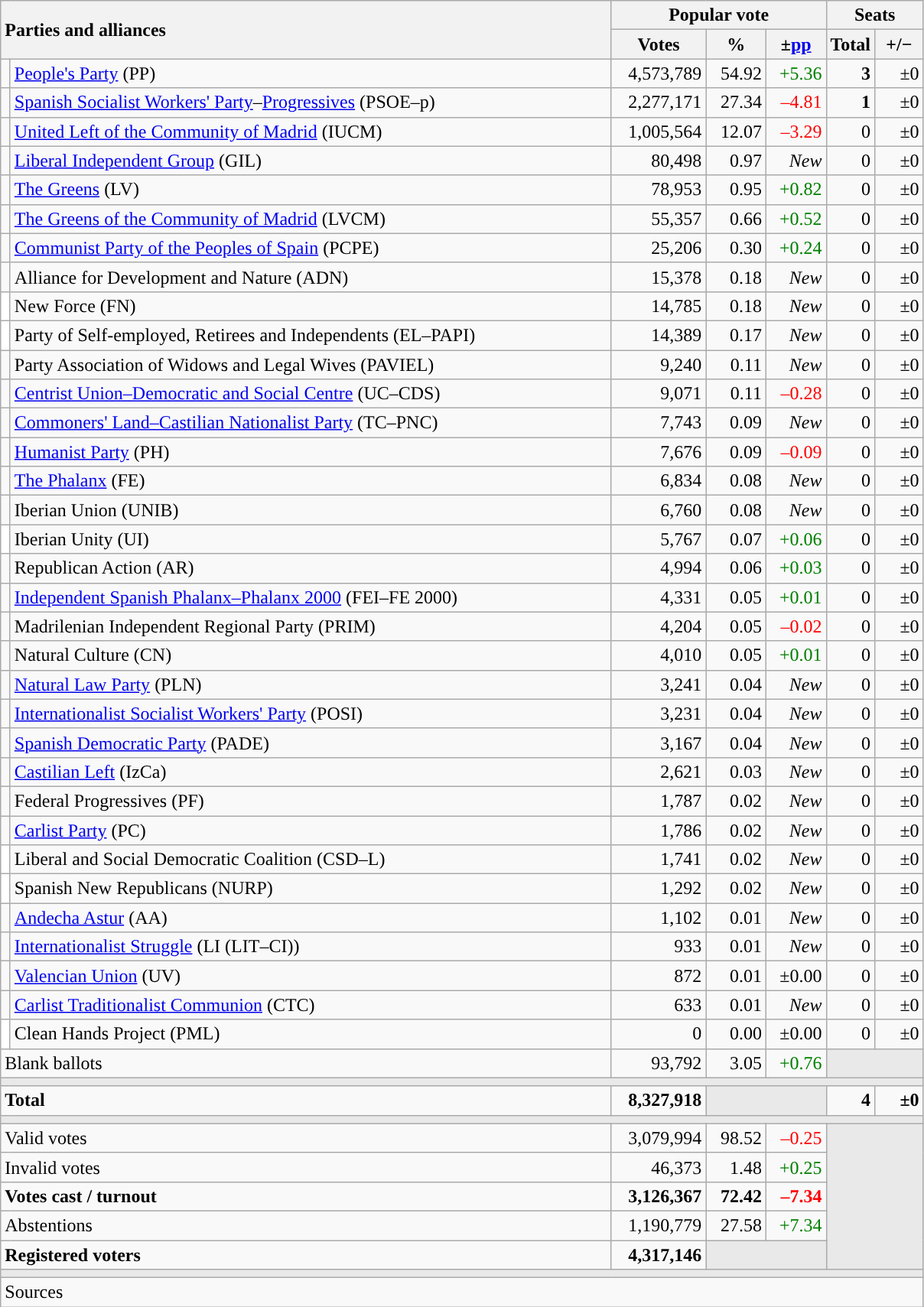<table class="wikitable" style="text-align:right;">
<tr>
<th style="text-align:left;" rowspan="2" colspan="2" width="525">Parties and alliances</th>
<th colspan="3">Popular vote</th>
<th colspan="2">Seats</th>
</tr>
<tr>
<th width="75">Votes</th>
<th width="45">%</th>
<th width="45">±<a href='#'>pp</a></th>
<th width="35">Total</th>
<th width="35">+/−</th>
</tr>
<tr>
<td width="1" style="color:inherit;background:"></td>
<td align="left"><a href='#'>People's Party</a> (PP)</td>
<td>4,573,789</td>
<td>54.92</td>
<td style="color:green;">+5.36</td>
<td><strong>3</strong></td>
<td>±0</td>
</tr>
<tr>
<td style="color:inherit;background:"></td>
<td align="left"><a href='#'>Spanish Socialist Workers' Party</a>–<a href='#'>Progressives</a> (PSOE–p)</td>
<td>2,277,171</td>
<td>27.34</td>
<td style="color:red;">–4.81</td>
<td><strong>1</strong></td>
<td>±0</td>
</tr>
<tr>
<td style="color:inherit;background:"></td>
<td align="left"><a href='#'>United Left of the Community of Madrid</a> (IUCM)</td>
<td>1,005,564</td>
<td>12.07</td>
<td style="color:red;">–3.29</td>
<td>0</td>
<td>±0</td>
</tr>
<tr>
<td style="color:inherit;background:"></td>
<td align="left"><a href='#'>Liberal Independent Group</a> (GIL)</td>
<td>80,498</td>
<td>0.97</td>
<td><em>New</em></td>
<td>0</td>
<td>±0</td>
</tr>
<tr>
<td style="color:inherit;background:"></td>
<td align="left"><a href='#'>The Greens</a> (LV)</td>
<td>78,953</td>
<td>0.95</td>
<td style="color:green;">+0.82</td>
<td>0</td>
<td>±0</td>
</tr>
<tr>
<td style="color:inherit;background:"></td>
<td align="left"><a href='#'>The Greens of the Community of Madrid</a> (LVCM)</td>
<td>55,357</td>
<td>0.66</td>
<td style="color:green;">+0.52</td>
<td>0</td>
<td>±0</td>
</tr>
<tr>
<td style="color:inherit;background:"></td>
<td align="left"><a href='#'>Communist Party of the Peoples of Spain</a> (PCPE)</td>
<td>25,206</td>
<td>0.30</td>
<td style="color:green;">+0.24</td>
<td>0</td>
<td>±0</td>
</tr>
<tr>
<td style="color:inherit;background:"></td>
<td align="left">Alliance for Development and Nature (ADN)</td>
<td>15,378</td>
<td>0.18</td>
<td><em>New</em></td>
<td>0</td>
<td>±0</td>
</tr>
<tr>
<td bgcolor="white"></td>
<td align="left">New Force (FN)</td>
<td>14,785</td>
<td>0.18</td>
<td><em>New</em></td>
<td>0</td>
<td>±0</td>
</tr>
<tr>
<td bgcolor="white"></td>
<td align="left">Party of Self-employed, Retirees and Independents (EL–PAPI)</td>
<td>14,389</td>
<td>0.17</td>
<td><em>New</em></td>
<td>0</td>
<td>±0</td>
</tr>
<tr>
<td style="color:inherit;background:"></td>
<td align="left">Party Association of Widows and Legal Wives (PAVIEL)</td>
<td>9,240</td>
<td>0.11</td>
<td><em>New</em></td>
<td>0</td>
<td>±0</td>
</tr>
<tr>
<td style="color:inherit;background:"></td>
<td align="left"><a href='#'>Centrist Union–Democratic and Social Centre</a> (UC–CDS)</td>
<td>9,071</td>
<td>0.11</td>
<td style="color:red;">–0.28</td>
<td>0</td>
<td>±0</td>
</tr>
<tr>
<td style="color:inherit;background:"></td>
<td align="left"><a href='#'>Commoners' Land–Castilian Nationalist Party</a> (TC–PNC)</td>
<td>7,743</td>
<td>0.09</td>
<td><em>New</em></td>
<td>0</td>
<td>±0</td>
</tr>
<tr>
<td style="color:inherit;background:"></td>
<td align="left"><a href='#'>Humanist Party</a> (PH)</td>
<td>7,676</td>
<td>0.09</td>
<td style="color:red;">–0.09</td>
<td>0</td>
<td>±0</td>
</tr>
<tr>
<td style="color:inherit;background:"></td>
<td align="left"><a href='#'>The Phalanx</a> (FE)</td>
<td>6,834</td>
<td>0.08</td>
<td><em>New</em></td>
<td>0</td>
<td>±0</td>
</tr>
<tr>
<td style="color:inherit;background:"></td>
<td align="left">Iberian Union (UNIB)</td>
<td>6,760</td>
<td>0.08</td>
<td><em>New</em></td>
<td>0</td>
<td>±0</td>
</tr>
<tr>
<td bgcolor="white"></td>
<td align="left">Iberian Unity (UI)</td>
<td>5,767</td>
<td>0.07</td>
<td style="color:green;">+0.06</td>
<td>0</td>
<td>±0</td>
</tr>
<tr>
<td style="color:inherit;background:"></td>
<td align="left">Republican Action (AR)</td>
<td>4,994</td>
<td>0.06</td>
<td style="color:green;">+0.03</td>
<td>0</td>
<td>±0</td>
</tr>
<tr>
<td style="color:inherit;background:"></td>
<td align="left"><a href='#'>Independent Spanish Phalanx–Phalanx 2000</a> (FEI–FE 2000)</td>
<td>4,331</td>
<td>0.05</td>
<td style="color:green;">+0.01</td>
<td>0</td>
<td>±0</td>
</tr>
<tr>
<td style="color:inherit;background:"></td>
<td align="left">Madrilenian Independent Regional Party (PRIM)</td>
<td>4,204</td>
<td>0.05</td>
<td style="color:red;">–0.02</td>
<td>0</td>
<td>±0</td>
</tr>
<tr>
<td style="color:inherit;background:"></td>
<td align="left">Natural Culture (CN)</td>
<td>4,010</td>
<td>0.05</td>
<td style="color:green;">+0.01</td>
<td>0</td>
<td>±0</td>
</tr>
<tr>
<td style="color:inherit;background:"></td>
<td align="left"><a href='#'>Natural Law Party</a> (PLN)</td>
<td>3,241</td>
<td>0.04</td>
<td><em>New</em></td>
<td>0</td>
<td>±0</td>
</tr>
<tr>
<td style="color:inherit;background:"></td>
<td align="left"><a href='#'>Internationalist Socialist Workers' Party</a> (POSI)</td>
<td>3,231</td>
<td>0.04</td>
<td><em>New</em></td>
<td>0</td>
<td>±0</td>
</tr>
<tr>
<td style="color:inherit;background:"></td>
<td align="left"><a href='#'>Spanish Democratic Party</a> (PADE)</td>
<td>3,167</td>
<td>0.04</td>
<td><em>New</em></td>
<td>0</td>
<td>±0</td>
</tr>
<tr>
<td style="color:inherit;background:"></td>
<td align="left"><a href='#'>Castilian Left</a> (IzCa)</td>
<td>2,621</td>
<td>0.03</td>
<td><em>New</em></td>
<td>0</td>
<td>±0</td>
</tr>
<tr>
<td style="color:inherit;background:"></td>
<td align="left">Federal Progressives (PF)</td>
<td>1,787</td>
<td>0.02</td>
<td><em>New</em></td>
<td>0</td>
<td>±0</td>
</tr>
<tr>
<td style="color:inherit;background:"></td>
<td align="left"><a href='#'>Carlist Party</a> (PC)</td>
<td>1,786</td>
<td>0.02</td>
<td><em>New</em></td>
<td>0</td>
<td>±0</td>
</tr>
<tr>
<td bgcolor="white"></td>
<td align="left">Liberal and Social Democratic Coalition (CSD–L)</td>
<td>1,741</td>
<td>0.02</td>
<td><em>New</em></td>
<td>0</td>
<td>±0</td>
</tr>
<tr>
<td bgcolor="white"></td>
<td align="left">Spanish New Republicans (NURP)</td>
<td>1,292</td>
<td>0.02</td>
<td><em>New</em></td>
<td>0</td>
<td>±0</td>
</tr>
<tr>
<td style="color:inherit;background:"></td>
<td align="left"><a href='#'>Andecha Astur</a> (AA)</td>
<td>1,102</td>
<td>0.01</td>
<td><em>New</em></td>
<td>0</td>
<td>±0</td>
</tr>
<tr>
<td style="color:inherit;background:"></td>
<td align="left"><a href='#'>Internationalist Struggle</a> (LI (LIT–CI))</td>
<td>933</td>
<td>0.01</td>
<td><em>New</em></td>
<td>0</td>
<td>±0</td>
</tr>
<tr>
<td style="color:inherit;background:"></td>
<td align="left"><a href='#'>Valencian Union</a> (UV)</td>
<td>872</td>
<td>0.01</td>
<td>±0.00</td>
<td>0</td>
<td>±0</td>
</tr>
<tr>
<td style="color:inherit;background:"></td>
<td align="left"><a href='#'>Carlist Traditionalist Communion</a> (CTC)</td>
<td>633</td>
<td>0.01</td>
<td><em>New</em></td>
<td>0</td>
<td>±0</td>
</tr>
<tr>
<td bgcolor="white"></td>
<td align="left">Clean Hands Project (PML)</td>
<td>0</td>
<td>0.00</td>
<td>±0.00</td>
<td>0</td>
<td>±0</td>
</tr>
<tr>
<td align="left" colspan="2">Blank ballots</td>
<td>93,792</td>
<td>3.05</td>
<td style="color:green;">+0.76</td>
<td bgcolor="#E9E9E9" colspan="2"></td>
</tr>
<tr>
<td colspan="7" bgcolor="#E9E9E9"></td>
</tr>
<tr style="font-weight:bold;">
<td align="left" colspan="2">Total</td>
<td>8,327,918</td>
<td bgcolor="#E9E9E9" colspan="2"></td>
<td>4</td>
<td>±0</td>
</tr>
<tr>
<td colspan="7" bgcolor="#E9E9E9"></td>
</tr>
<tr>
<td align="left" colspan="2">Valid votes</td>
<td>3,079,994</td>
<td>98.52</td>
<td style="color:red;">–0.25</td>
<td bgcolor="#E9E9E9" colspan="2" rowspan="5"></td>
</tr>
<tr>
<td align="left" colspan="2">Invalid votes</td>
<td>46,373</td>
<td>1.48</td>
<td style="color:green;">+0.25</td>
</tr>
<tr style="font-weight:bold;">
<td align="left" colspan="2">Votes cast / turnout</td>
<td>3,126,367</td>
<td>72.42</td>
<td style="color:red;">–7.34</td>
</tr>
<tr>
<td align="left" colspan="2">Abstentions</td>
<td>1,190,779</td>
<td>27.58</td>
<td style="color:green;">+7.34</td>
</tr>
<tr style="font-weight:bold;">
<td align="left" colspan="2">Registered voters</td>
<td>4,317,146</td>
<td bgcolor="#E9E9E9" colspan="2"></td>
</tr>
<tr>
<td colspan="7" bgcolor="#E9E9E9"></td>
</tr>
<tr>
<td align="left" colspan="7">Sources</td>
</tr>
</table>
